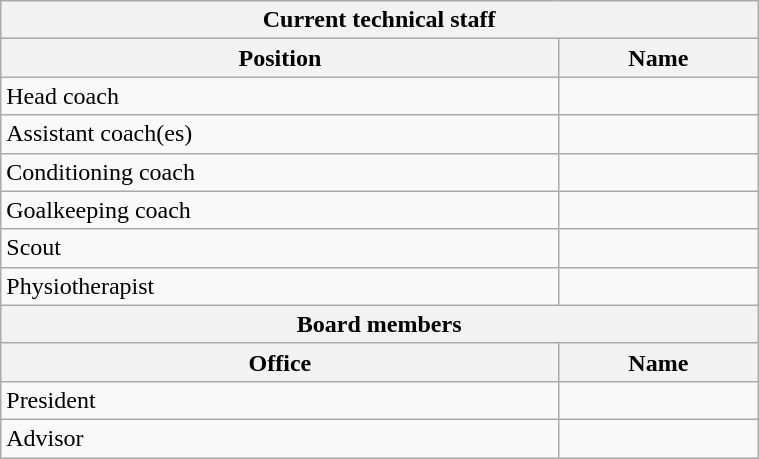<table class="wikitable" width=40% style="text-align:left;font-size:100%;">
<tr>
<th colspan="2">Current technical staff</th>
</tr>
<tr>
<th>Position</th>
<th>Name</th>
</tr>
<tr>
<td>Head coach</td>
<td> </td>
</tr>
<tr>
<td>Assistant coach(es)</td>
<td> </td>
</tr>
<tr>
<td>Conditioning coach</td>
<td> </td>
</tr>
<tr>
<td>Goalkeeping coach</td>
<td> </td>
</tr>
<tr>
<td>Scout</td>
<td> </td>
</tr>
<tr>
<td>Physiotherapist</td>
<td> </td>
</tr>
<tr>
<th colspan="2">Board members</th>
</tr>
<tr>
<th>Office</th>
<th>Name</th>
</tr>
<tr>
<td>President</td>
<td> </td>
</tr>
<tr>
<td>Advisor</td>
<td> </td>
</tr>
</table>
